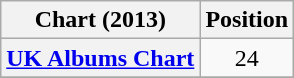<table class="wikitable sortable plainrowheaders" style="text-align:center;">
<tr>
<th>Chart (2013)</th>
<th>Position</th>
</tr>
<tr>
<th scope="row"><a href='#'>UK Albums Chart</a></th>
<td>24</td>
</tr>
<tr>
</tr>
</table>
